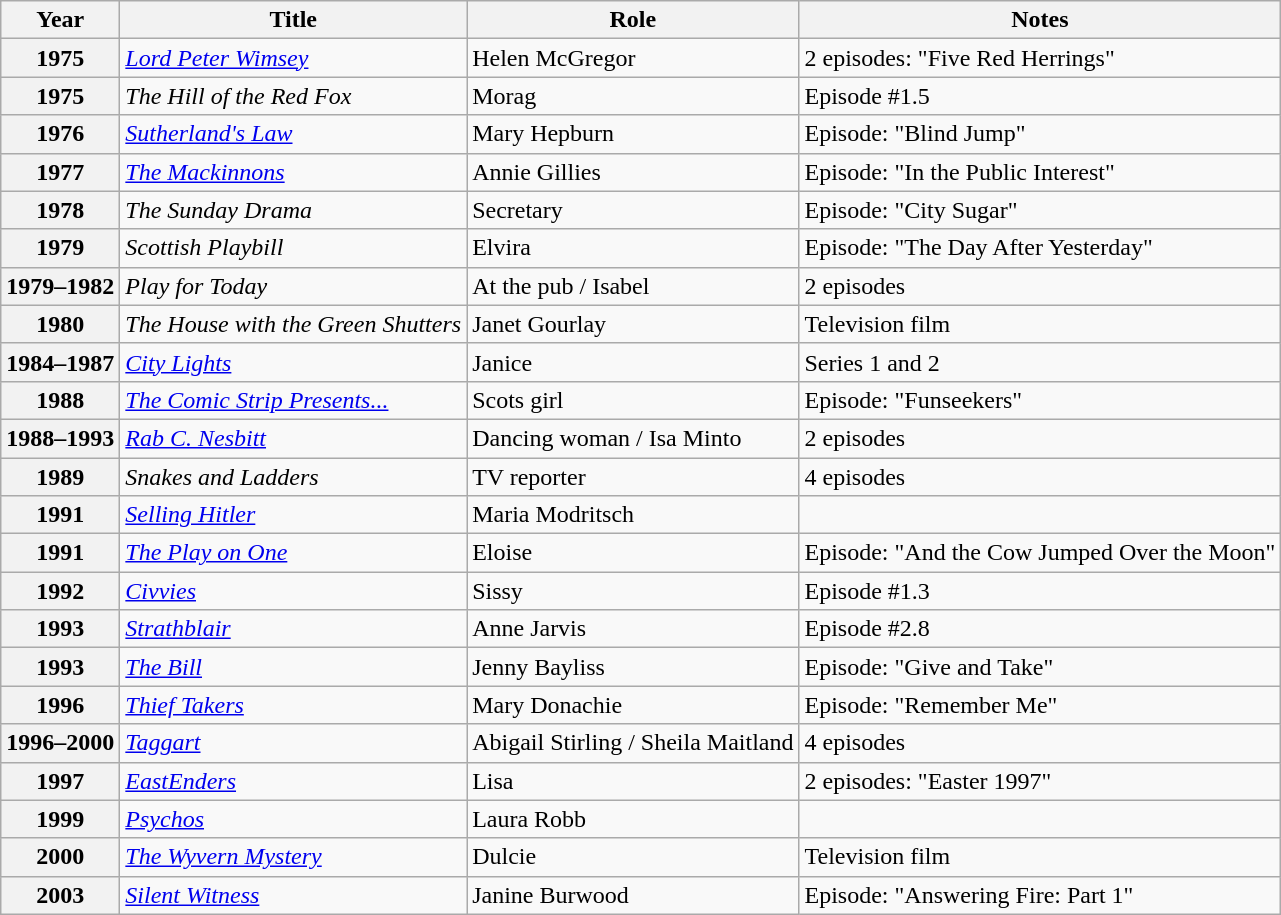<table class="wikitable plainrowheaders sortable">
<tr>
<th scope="col">Year</th>
<th scope="col">Title</th>
<th scope="col">Role</th>
<th scope="col" class="unsortable">Notes</th>
</tr>
<tr>
<th scope="row">1975</th>
<td><em><a href='#'>Lord Peter Wimsey</a></em></td>
<td>Helen McGregor</td>
<td>2 episodes: "Five Red Herrings"</td>
</tr>
<tr>
<th scope="row">1975</th>
<td><em>The Hill of the Red Fox</em></td>
<td>Morag</td>
<td>Episode #1.5</td>
</tr>
<tr>
<th scope="row">1976</th>
<td><em><a href='#'>Sutherland's Law</a></em></td>
<td>Mary Hepburn</td>
<td>Episode: "Blind Jump"</td>
</tr>
<tr>
<th scope="row">1977</th>
<td><em><a href='#'>The Mackinnons</a></em></td>
<td>Annie Gillies</td>
<td>Episode: "In the Public Interest"</td>
</tr>
<tr>
<th scope="row">1978</th>
<td><em>The Sunday Drama</em></td>
<td>Secretary</td>
<td>Episode: "City Sugar"</td>
</tr>
<tr>
<th scope="row">1979</th>
<td><em>Scottish Playbill</em></td>
<td>Elvira</td>
<td>Episode: "The Day After Yesterday"</td>
</tr>
<tr>
<th scope="row">1979–1982</th>
<td><em>Play for Today</em></td>
<td>At the pub / Isabel</td>
<td>2 episodes</td>
</tr>
<tr>
<th scope="row">1980</th>
<td><em>The House with the Green Shutters</em></td>
<td>Janet Gourlay</td>
<td>Television film</td>
</tr>
<tr>
<th scope="row">1984–1987</th>
<td><em><a href='#'>City Lights</a></em></td>
<td>Janice</td>
<td>Series 1 and 2</td>
</tr>
<tr>
<th scope="row">1988</th>
<td><em><a href='#'>The Comic Strip Presents...</a></em></td>
<td>Scots girl</td>
<td>Episode: "Funseekers"</td>
</tr>
<tr>
<th scope="row">1988–1993</th>
<td><em><a href='#'>Rab C. Nesbitt</a></em></td>
<td>Dancing woman / Isa Minto</td>
<td>2 episodes</td>
</tr>
<tr>
<th scope="row">1989</th>
<td><em>Snakes and Ladders</em></td>
<td>TV reporter</td>
<td>4 episodes</td>
</tr>
<tr>
<th scope="row">1991</th>
<td><em><a href='#'>Selling Hitler</a></em></td>
<td>Maria Modritsch</td>
<td></td>
</tr>
<tr>
<th scope="row">1991</th>
<td><em><a href='#'>The Play on One</a></em></td>
<td>Eloise</td>
<td>Episode: "And the Cow Jumped Over the Moon"</td>
</tr>
<tr>
<th scope="row">1992</th>
<td><em><a href='#'>Civvies</a></em></td>
<td>Sissy</td>
<td>Episode #1.3</td>
</tr>
<tr>
<th scope="row">1993</th>
<td><em><a href='#'>Strathblair</a></em></td>
<td>Anne Jarvis</td>
<td>Episode #2.8</td>
</tr>
<tr>
<th scope="row">1993</th>
<td><em><a href='#'>The Bill</a></em></td>
<td>Jenny Bayliss</td>
<td>Episode: "Give and Take"</td>
</tr>
<tr>
<th scope="row">1996</th>
<td><em><a href='#'>Thief Takers</a></em></td>
<td>Mary Donachie</td>
<td>Episode: "Remember Me"</td>
</tr>
<tr>
<th scope="row">1996–2000</th>
<td><em><a href='#'>Taggart</a></em></td>
<td>Abigail Stirling / Sheila Maitland</td>
<td>4 episodes</td>
</tr>
<tr>
<th scope="row">1997</th>
<td><em><a href='#'>EastEnders</a></em></td>
<td>Lisa</td>
<td>2 episodes: "Easter 1997"</td>
</tr>
<tr>
<th scope="row">1999</th>
<td><em><a href='#'>Psychos</a></em></td>
<td>Laura Robb</td>
<td></td>
</tr>
<tr>
<th scope="row">2000</th>
<td><em><a href='#'>The Wyvern Mystery</a></em></td>
<td>Dulcie</td>
<td>Television film</td>
</tr>
<tr>
<th scope="row">2003</th>
<td><em><a href='#'>Silent Witness</a></em></td>
<td>Janine Burwood</td>
<td>Episode: "Answering Fire: Part 1"</td>
</tr>
</table>
